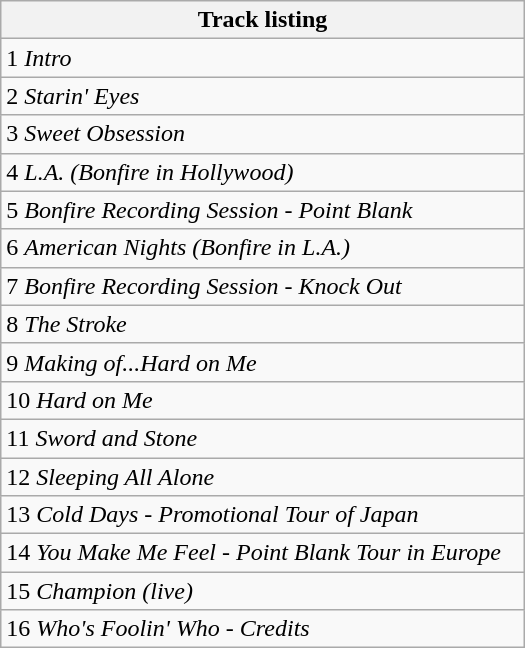<table class="wikitable collapsible" style="width:350px;">
<tr>
<th>Track listing</th>
</tr>
<tr>
<td>1 <em>Intro</em></td>
</tr>
<tr>
<td>2 <em>Starin' Eyes</em></td>
</tr>
<tr>
<td>3 <em>Sweet Obsession</em></td>
</tr>
<tr>
<td>4 <em>L.A. (Bonfire in Hollywood)</em></td>
</tr>
<tr>
<td>5 <em>Bonfire Recording Session - Point Blank</em></td>
</tr>
<tr>
<td>6 <em>American Nights (Bonfire in L.A.)</em></td>
</tr>
<tr>
<td>7 <em>Bonfire Recording Session - Knock Out</em></td>
</tr>
<tr>
<td>8 <em>The Stroke</em></td>
</tr>
<tr>
<td>9 <em>Making of...Hard on Me</em></td>
</tr>
<tr>
<td>10 <em>Hard on Me</em></td>
</tr>
<tr>
<td>11 <em>Sword and Stone</em></td>
</tr>
<tr>
<td>12 <em>Sleeping All Alone</em></td>
</tr>
<tr>
<td>13 <em>Cold Days - Promotional Tour of Japan</em></td>
</tr>
<tr>
<td>14 <em>You Make Me Feel - Point Blank Tour in Europe</em></td>
</tr>
<tr>
<td>15 <em>Champion (live)</em></td>
</tr>
<tr>
<td>16 <em>Who's Foolin' Who - Credits</em></td>
</tr>
</table>
